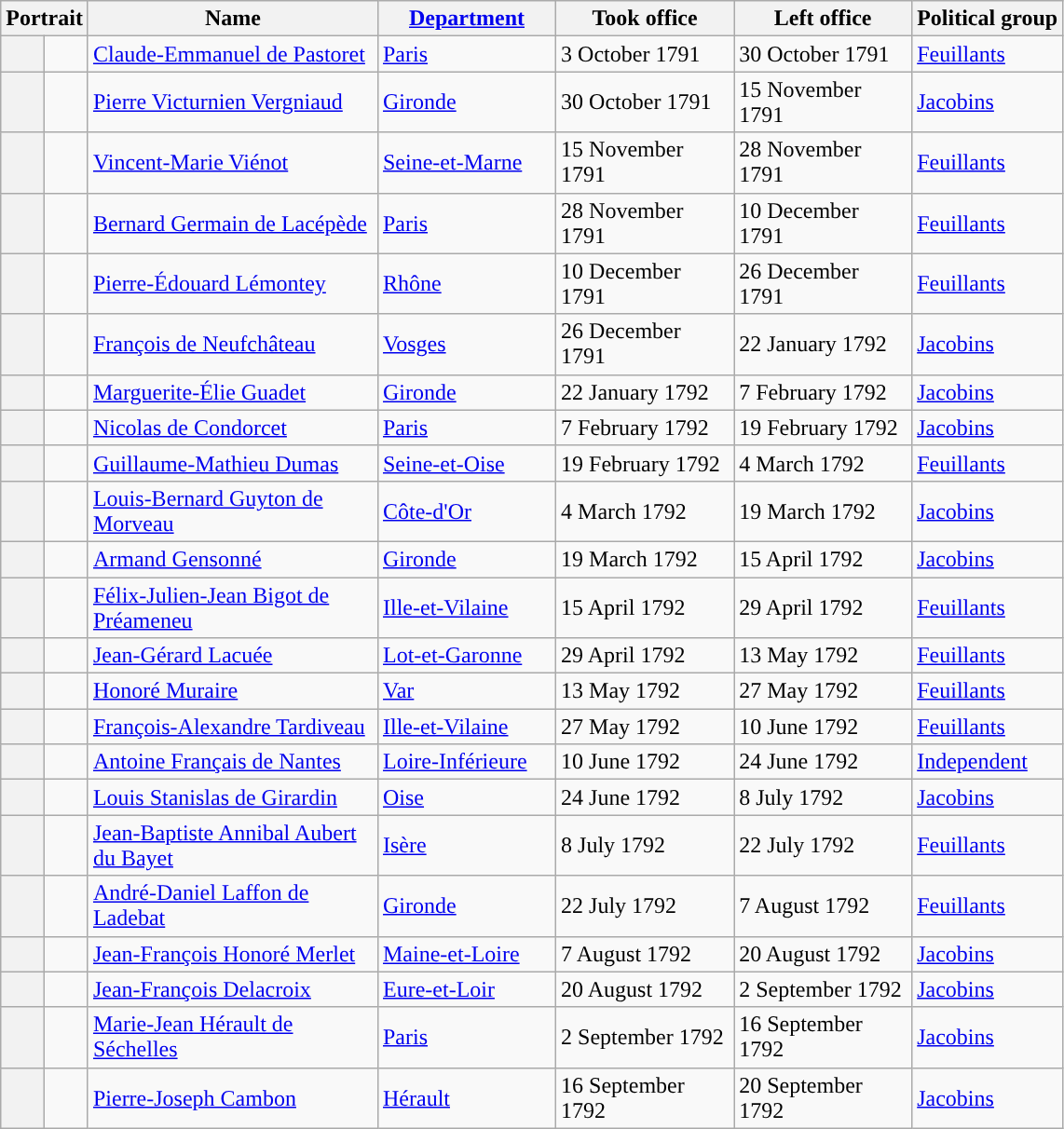<table class="wikitable">
<tr>
<th colspan=2>Portrait</th>
<th width=200>Name</th>
<th width=120><a href='#'>Department</a></th>
<th width=120>Took office</th>
<th width=120>Left office</th>
<th>Political group</th>
</tr>
<tr>
<th style="background:"></th>
<td></td>
<td><a href='#'>Claude-Emmanuel de Pastoret</a></td>
<td><a href='#'>Paris</a></td>
<td>3 October 1791</td>
<td>30 October 1791</td>
<td><a href='#'>Feuillants</a></td>
</tr>
<tr>
<th style="background:"></th>
<td></td>
<td><a href='#'>Pierre Victurnien Vergniaud</a></td>
<td><a href='#'>Gironde</a></td>
<td>30 October 1791</td>
<td>15 November 1791</td>
<td><a href='#'>Jacobins</a></td>
</tr>
<tr>
<th style="background:"></th>
<td></td>
<td><a href='#'>Vincent-Marie Viénot</a></td>
<td><a href='#'>Seine-et-Marne</a></td>
<td>15 November 1791</td>
<td>28 November 1791</td>
<td><a href='#'>Feuillants</a></td>
</tr>
<tr>
<th style="background:"></th>
<td></td>
<td><a href='#'>Bernard Germain de Lacépède</a></td>
<td><a href='#'>Paris</a></td>
<td>28 November 1791</td>
<td>10 December 1791</td>
<td><a href='#'>Feuillants</a></td>
</tr>
<tr>
<th style="background:"></th>
<td></td>
<td><a href='#'>Pierre-Édouard Lémontey</a></td>
<td><a href='#'>Rhône</a></td>
<td>10 December 1791</td>
<td>26 December 1791</td>
<td><a href='#'>Feuillants</a></td>
</tr>
<tr>
<th style="background:"></th>
<td></td>
<td><a href='#'>François de Neufchâteau</a></td>
<td><a href='#'>Vosges</a></td>
<td>26 December 1791</td>
<td>22 January 1792</td>
<td><a href='#'>Jacobins</a></td>
</tr>
<tr>
<th style="background:"></th>
<td></td>
<td><a href='#'>Marguerite-Élie Guadet</a></td>
<td><a href='#'>Gironde</a></td>
<td>22 January 1792</td>
<td>7 February 1792</td>
<td><a href='#'>Jacobins</a></td>
</tr>
<tr>
<th style="background:"></th>
<td></td>
<td><a href='#'>Nicolas de Condorcet</a></td>
<td><a href='#'>Paris</a></td>
<td>7 February 1792</td>
<td>19 February 1792</td>
<td><a href='#'>Jacobins</a></td>
</tr>
<tr>
<th style="background:"></th>
<td></td>
<td><a href='#'>Guillaume-Mathieu Dumas</a></td>
<td><a href='#'>Seine-et-Oise</a></td>
<td>19 February 1792</td>
<td>4 March 1792</td>
<td><a href='#'>Feuillants</a></td>
</tr>
<tr>
<th style="background:"></th>
<td></td>
<td><a href='#'>Louis-Bernard Guyton de Morveau</a></td>
<td><a href='#'>Côte-d'Or</a></td>
<td>4 March 1792</td>
<td>19 March 1792</td>
<td><a href='#'>Jacobins</a></td>
</tr>
<tr>
<th style="background:"></th>
<td></td>
<td><a href='#'>Armand Gensonné</a></td>
<td><a href='#'>Gironde</a></td>
<td>19 March 1792</td>
<td>15 April 1792</td>
<td><a href='#'>Jacobins</a></td>
</tr>
<tr>
<th style="background:"></th>
<td></td>
<td><a href='#'>Félix-Julien-Jean Bigot de Préameneu</a></td>
<td><a href='#'>Ille-et-Vilaine</a></td>
<td>15 April 1792</td>
<td>29 April 1792</td>
<td><a href='#'>Feuillants</a></td>
</tr>
<tr>
<th style="background:"></th>
<td></td>
<td><a href='#'>Jean-Gérard Lacuée</a></td>
<td><a href='#'>Lot-et-Garonne</a></td>
<td>29 April 1792</td>
<td>13 May 1792</td>
<td><a href='#'>Feuillants</a></td>
</tr>
<tr>
<th style="background:"></th>
<td></td>
<td><a href='#'>Honoré Muraire</a></td>
<td><a href='#'>Var</a></td>
<td>13 May 1792</td>
<td>27 May 1792</td>
<td><a href='#'>Feuillants</a></td>
</tr>
<tr>
<th style="background:"></th>
<td></td>
<td><a href='#'>François-Alexandre Tardiveau</a></td>
<td><a href='#'>Ille-et-Vilaine</a></td>
<td>27 May 1792</td>
<td>10 June 1792</td>
<td><a href='#'>Feuillants</a></td>
</tr>
<tr>
<th style="background:"></th>
<td></td>
<td><a href='#'>Antoine Français de Nantes</a></td>
<td><a href='#'>Loire-Inférieure</a></td>
<td>10 June 1792</td>
<td>24 June 1792</td>
<td><a href='#'>Independent</a></td>
</tr>
<tr>
<th style="background:"></th>
<td></td>
<td><a href='#'>Louis Stanislas de Girardin</a></td>
<td><a href='#'>Oise</a></td>
<td>24 June 1792</td>
<td>8 July 1792</td>
<td><a href='#'>Jacobins</a></td>
</tr>
<tr>
<th style="background:"></th>
<td></td>
<td><a href='#'>Jean-Baptiste Annibal Aubert du Bayet</a></td>
<td><a href='#'>Isère</a></td>
<td>8 July 1792</td>
<td>22 July 1792</td>
<td><a href='#'>Feuillants</a></td>
</tr>
<tr>
<th style="background:"></th>
<td></td>
<td><a href='#'>André-Daniel Laffon de Ladebat</a></td>
<td><a href='#'>Gironde</a></td>
<td>22 July 1792</td>
<td>7 August 1792</td>
<td><a href='#'>Feuillants</a></td>
</tr>
<tr>
<th style="background:"></th>
<td></td>
<td><a href='#'>Jean-François Honoré Merlet</a></td>
<td><a href='#'>Maine-et-Loire</a></td>
<td>7 August 1792</td>
<td>20 August 1792</td>
<td><a href='#'>Jacobins</a></td>
</tr>
<tr>
<th style="background:"></th>
<td></td>
<td><a href='#'>Jean-François Delacroix</a></td>
<td><a href='#'>Eure-et-Loir</a></td>
<td>20 August 1792</td>
<td>2 September 1792</td>
<td><a href='#'>Jacobins</a></td>
</tr>
<tr>
<th style="background:"></th>
<td></td>
<td><a href='#'>Marie-Jean Hérault de Séchelles</a></td>
<td><a href='#'>Paris</a></td>
<td>2 September 1792</td>
<td>16 September 1792</td>
<td><a href='#'>Jacobins</a></td>
</tr>
<tr>
<th style="background:"></th>
<td></td>
<td><a href='#'>Pierre-Joseph Cambon</a></td>
<td><a href='#'>Hérault</a></td>
<td>16 September 1792</td>
<td>20 September 1792</td>
<td><a href='#'>Jacobins</a></td>
</tr>
</table>
